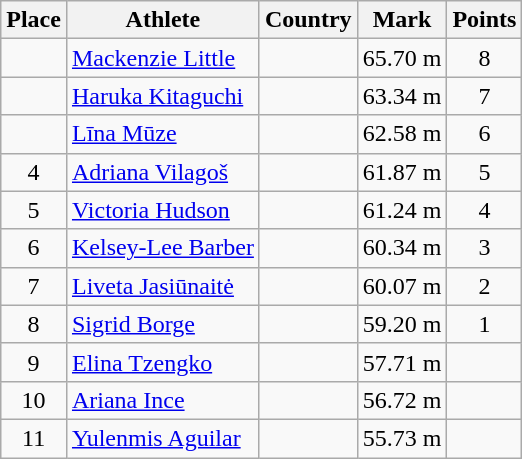<table class="wikitable">
<tr>
<th>Place</th>
<th>Athlete</th>
<th>Country</th>
<th>Mark</th>
<th>Points</th>
</tr>
<tr>
<td align=center></td>
<td><a href='#'>Mackenzie Little</a></td>
<td></td>
<td>65.70 m</td>
<td align=center>8</td>
</tr>
<tr>
<td align=center></td>
<td><a href='#'>Haruka Kitaguchi</a></td>
<td></td>
<td>63.34 m</td>
<td align=center>7</td>
</tr>
<tr>
<td align=center></td>
<td><a href='#'>Līna Mūze</a></td>
<td></td>
<td>62.58 m</td>
<td align=center>6</td>
</tr>
<tr>
<td align=center>4</td>
<td><a href='#'>Adriana Vilagoš</a></td>
<td></td>
<td>61.87 m</td>
<td align=center>5</td>
</tr>
<tr>
<td align=center>5</td>
<td><a href='#'>Victoria Hudson</a></td>
<td></td>
<td>61.24 m</td>
<td align=center>4</td>
</tr>
<tr>
<td align=center>6</td>
<td><a href='#'>Kelsey-Lee Barber</a></td>
<td></td>
<td>60.34 m</td>
<td align=center>3</td>
</tr>
<tr>
<td align=center>7</td>
<td><a href='#'>Liveta Jasiūnaitė</a></td>
<td></td>
<td>60.07 m</td>
<td align=center>2</td>
</tr>
<tr>
<td align=center>8</td>
<td><a href='#'>Sigrid Borge</a></td>
<td></td>
<td>59.20 m</td>
<td align=center>1</td>
</tr>
<tr>
<td align=center>9</td>
<td><a href='#'>Elina Tzengko</a></td>
<td></td>
<td>57.71 m</td>
<td align=center></td>
</tr>
<tr>
<td align=center>10</td>
<td><a href='#'>Ariana Ince</a></td>
<td></td>
<td>56.72 m</td>
<td align=center></td>
</tr>
<tr>
<td align=center>11</td>
<td><a href='#'>Yulenmis Aguilar</a></td>
<td></td>
<td>55.73 m</td>
<td align=center></td>
</tr>
</table>
